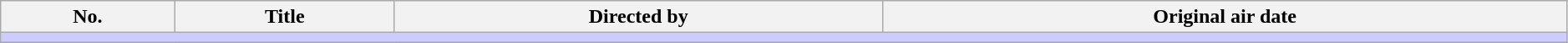<table class="wikitable" width="99%">
<tr>
<th>No.</th>
<th>Title</th>
<th>Directed by</th>
<th>Original air date</th>
</tr>
<tr>
<td colspan="5" bgcolor="#CCF"></td>
</tr>
<tr>
</tr>
</table>
